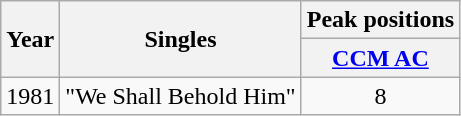<table class="wikitable">
<tr>
<th rowspan="2">Year</th>
<th rowspan="2">Singles</th>
<th colspan="1">Peak positions</th>
</tr>
<tr>
<th><a href='#'>CCM AC</a></th>
</tr>
<tr>
<td>1981</td>
<td>"We Shall Behold Him"</td>
<td align="center">8</td>
</tr>
</table>
